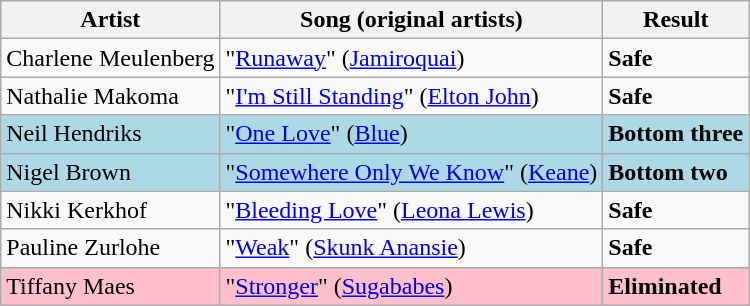<table class=wikitable>
<tr>
<th>Artist</th>
<th>Song (original artists)</th>
<th>Result</th>
</tr>
<tr>
<td>Charlene Meulenberg</td>
<td>"<a href='#'>Runaway</a>" (<a href='#'>Jamiroquai</a>)</td>
<td><strong>Safe</strong></td>
</tr>
<tr>
<td>Nathalie Makoma</td>
<td>"<a href='#'>I'm Still Standing</a>" (<a href='#'>Elton John</a>)</td>
<td><strong>Safe</strong></td>
</tr>
<tr style="background:lightblue;">
<td>Neil Hendriks</td>
<td>"<a href='#'>One Love</a>" (<a href='#'>Blue</a>)</td>
<td><strong>Bottom three</strong></td>
</tr>
<tr style="background:lightblue;">
<td>Nigel Brown</td>
<td>"<a href='#'>Somewhere Only We Know</a>" (<a href='#'>Keane</a>)</td>
<td><strong>Bottom two</strong></td>
</tr>
<tr>
<td>Nikki Kerkhof</td>
<td>"<a href='#'>Bleeding Love</a>" (<a href='#'>Leona Lewis</a>)</td>
<td><strong>Safe</strong></td>
</tr>
<tr>
<td>Pauline Zurlohe</td>
<td>"<a href='#'>Weak</a>" (<a href='#'>Skunk Anansie</a>)</td>
<td><strong>Safe</strong></td>
</tr>
<tr style="background:pink;">
<td>Tiffany Maes</td>
<td>"<a href='#'>Stronger</a>" (<a href='#'>Sugababes</a>)</td>
<td><strong>Eliminated</strong></td>
</tr>
</table>
